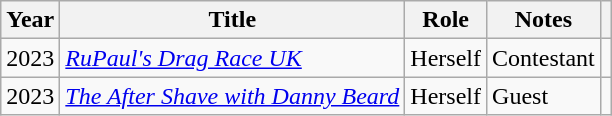<table class="wikitable">
<tr>
<th>Year</th>
<th>Title</th>
<th>Role</th>
<th>Notes</th>
<th style="text-align: center;" class="unsortable"></th>
</tr>
<tr>
<td>2023</td>
<td><em><a href='#'>RuPaul's Drag Race UK</a></em></td>
<td>Herself</td>
<td>Contestant</td>
<td></td>
</tr>
<tr>
<td>2023</td>
<td><em><a href='#'>The After Shave with Danny Beard</a></em></td>
<td>Herself</td>
<td>Guest</td>
<td></td>
</tr>
</table>
